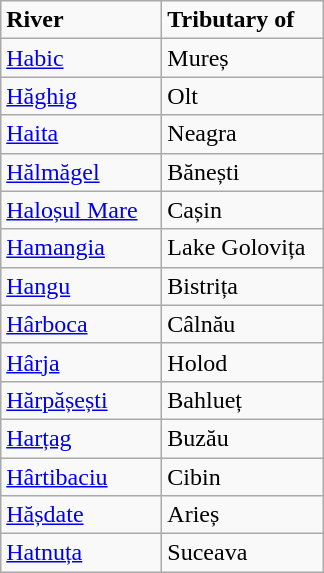<table class="wikitable">
<tr>
<td width="100pt"><strong>River</strong></td>
<td width="100pt"><strong>Tributary of</strong></td>
</tr>
<tr>
<td><a href='#'>Habic</a></td>
<td>Mureș</td>
</tr>
<tr>
<td><a href='#'>Hăghig</a></td>
<td>Olt</td>
</tr>
<tr>
<td><a href='#'>Haita</a></td>
<td>Neagra</td>
</tr>
<tr>
<td><a href='#'>Hălmăgel</a></td>
<td>Bănești</td>
</tr>
<tr>
<td><a href='#'>Haloșul Mare</a></td>
<td>Cașin</td>
</tr>
<tr>
<td><a href='#'>Hamangia</a></td>
<td>Lake Golovița</td>
</tr>
<tr>
<td><a href='#'>Hangu</a></td>
<td>Bistrița</td>
</tr>
<tr>
<td><a href='#'>Hârboca</a></td>
<td>Câlnău</td>
</tr>
<tr>
<td><a href='#'>Hârja</a></td>
<td>Holod</td>
</tr>
<tr>
<td><a href='#'>Hărpășești</a></td>
<td>Bahlueț</td>
</tr>
<tr>
<td><a href='#'>Harțag</a></td>
<td>Buzău</td>
</tr>
<tr>
<td><a href='#'>Hârtibaciu</a></td>
<td>Cibin</td>
</tr>
<tr>
<td><a href='#'>Hășdate</a></td>
<td>Arieș</td>
</tr>
<tr>
<td><a href='#'>Hatnuța</a></td>
<td>Suceava</td>
</tr>
</table>
